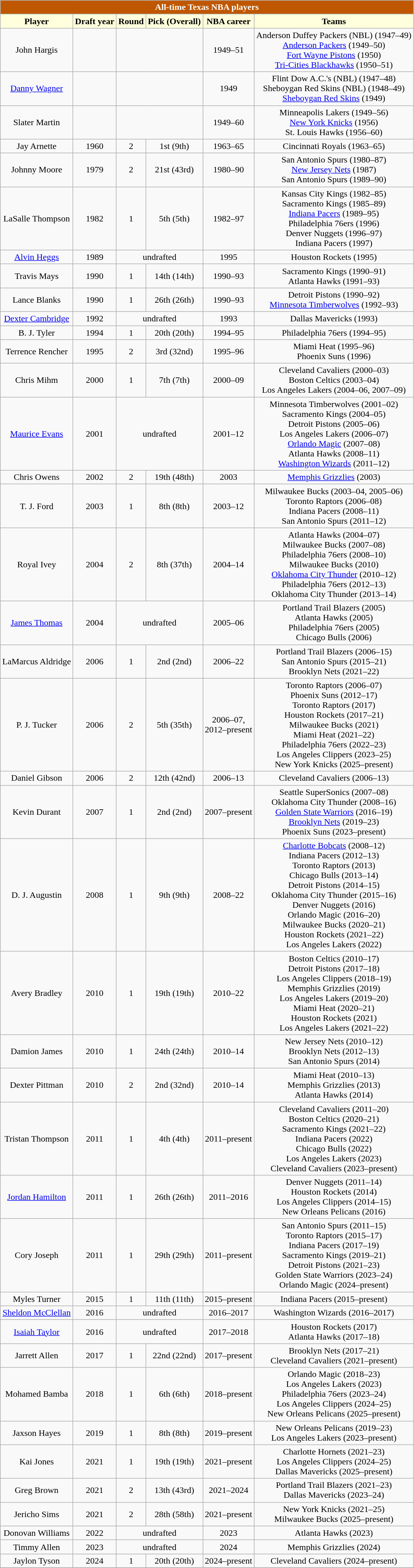<table class="wikitable" style="text-align: center;">
<tr>
<td colspan="6" style= "background: #BF5700; color:white"><strong>All-time Texas NBA players</strong></td>
</tr>
<tr>
<th style="background: #ffffdd;">Player</th>
<th style="background: #ffffdd;">Draft year</th>
<th style="background: #ffffdd;">Round</th>
<th style="background: #ffffdd;">Pick (Overall)</th>
<th style="background: #ffffdd;">NBA career</th>
<th style="background: #ffffdd;">Teams</th>
</tr>
<tr>
<td>John Hargis</td>
<td></td>
<td colspan="2"></td>
<td>1949–51</td>
<td>Anderson Duffey Packers (NBL) (1947–49)<br><a href='#'>Anderson Packers</a> (1949–50)<br><a href='#'>Fort Wayne Pistons</a> (1950)<br><a href='#'>Tri-Cities Blackhawks</a> (1950–51)</td>
</tr>
<tr>
<td><a href='#'>Danny Wagner</a></td>
<td></td>
<td colspan="2"></td>
<td>1949</td>
<td>Flint Dow A.C.'s (NBL) (1947–48)<br>Sheboygan Red Skins (NBL) (1948–49)<br><a href='#'>Sheboygan Red Skins</a> (1949)</td>
</tr>
<tr>
<td>Slater Martin</td>
<td></td>
<td colspan="2"></td>
<td>1949–60</td>
<td>Minneapolis Lakers (1949–56)<br><a href='#'>New York Knicks</a> (1956)<br>St. Louis Hawks (1956–60)</td>
</tr>
<tr>
<td>Jay Arnette</td>
<td>1960</td>
<td>2</td>
<td>1st (9th)</td>
<td>1963–65</td>
<td>Cincinnati Royals (1963–65)</td>
</tr>
<tr>
<td>Johnny Moore</td>
<td>1979</td>
<td>2</td>
<td>21st (43rd)</td>
<td>1980–90</td>
<td>San Antonio Spurs (1980–87)<br><a href='#'>New Jersey Nets</a> (1987)<br>San Antonio Spurs (1989–90)</td>
</tr>
<tr>
<td>LaSalle Thompson</td>
<td>1982</td>
<td>1</td>
<td>5th (5th)</td>
<td>1982–97</td>
<td>Kansas City Kings (1982–85)<br>Sacramento Kings (1985–89)<br><a href='#'>Indiana Pacers</a> (1989–95)<br>Philadelphia 76ers (1996)<br>Denver Nuggets (1996–97)<br>Indiana Pacers (1997)</td>
</tr>
<tr>
<td><a href='#'>Alvin Heggs</a></td>
<td>1989</td>
<td colspan="2">undrafted</td>
<td>1995</td>
<td>Houston Rockets (1995)</td>
</tr>
<tr>
<td>Travis Mays</td>
<td>1990</td>
<td>1</td>
<td>14th (14th)</td>
<td>1990–93</td>
<td>Sacramento Kings (1990–91)<br>Atlanta Hawks (1991–93)</td>
</tr>
<tr>
<td>Lance Blanks</td>
<td>1990</td>
<td>1</td>
<td>26th (26th)</td>
<td>1990–93</td>
<td>Detroit Pistons (1990–92)<br><a href='#'>Minnesota Timberwolves</a> (1992–93)</td>
</tr>
<tr>
<td><a href='#'>Dexter Cambridge</a></td>
<td>1992</td>
<td colspan="2">undrafted</td>
<td>1993</td>
<td>Dallas Mavericks (1993)</td>
</tr>
<tr>
<td>B. J. Tyler</td>
<td>1994</td>
<td>1</td>
<td>20th (20th)</td>
<td>1994–95</td>
<td>Philadelphia 76ers (1994–95)</td>
</tr>
<tr>
<td>Terrence Rencher</td>
<td>1995</td>
<td>2</td>
<td>3rd (32nd)</td>
<td>1995–96</td>
<td>Miami Heat (1995–96)<br>Phoenix Suns (1996)</td>
</tr>
<tr>
<td>Chris Mihm</td>
<td>2000</td>
<td>1</td>
<td>7th (7th)</td>
<td>2000–09</td>
<td>Cleveland Cavaliers (2000–03)<br>Boston Celtics (2003–04)<br>Los Angeles Lakers (2004–06, 2007–09)</td>
</tr>
<tr>
<td><a href='#'>Maurice Evans</a></td>
<td>2001</td>
<td colspan="2">undrafted</td>
<td>2001–12</td>
<td>Minnesota Timberwolves (2001–02)<br>Sacramento Kings (2004–05)<br>Detroit Pistons (2005–06)<br>Los Angeles Lakers (2006–07)<br><a href='#'>Orlando Magic</a> (2007–08)<br>Atlanta Hawks (2008–11)<br><a href='#'>Washington Wizards</a> (2011–12)</td>
</tr>
<tr>
<td>Chris Owens</td>
<td>2002</td>
<td>2</td>
<td>19th (48th)</td>
<td>2003</td>
<td><a href='#'>Memphis Grizzlies</a> (2003)</td>
</tr>
<tr>
<td>T. J. Ford</td>
<td>2003</td>
<td>1</td>
<td>8th (8th)</td>
<td>2003–12</td>
<td>Milwaukee Bucks (2003–04, 2005–06)<br>Toronto Raptors (2006–08)<br>Indiana Pacers (2008–11)<br>San Antonio Spurs (2011–12)</td>
</tr>
<tr>
<td>Royal Ivey</td>
<td>2004</td>
<td>2</td>
<td>8th (37th)</td>
<td>2004–14</td>
<td>Atlanta Hawks (2004–07)<br>Milwaukee Bucks (2007–08)<br>Philadelphia 76ers (2008–10)<br>Milwaukee Bucks (2010)<br><a href='#'>Oklahoma City Thunder</a> (2010–12)<br>Philadelphia 76ers (2012–13)<br>Oklahoma City Thunder (2013–14)</td>
</tr>
<tr 8>
<td><a href='#'>James Thomas</a></td>
<td>2004</td>
<td colspan="2">undrafted</td>
<td>2005–06</td>
<td>Portland Trail Blazers (2005)<br>Atlanta Hawks (2005)<br>Philadelphia 76ers (2005)<br>Chicago Bulls (2006)</td>
</tr>
<tr>
<td>LaMarcus Aldridge</td>
<td>2006</td>
<td>1</td>
<td>2nd (2nd)</td>
<td>2006–22</td>
<td>Portland Trail Blazers (2006–15)<br>San Antonio Spurs (2015–21)<br>Brooklyn Nets (2021–22) </td>
</tr>
<tr>
<td>P. J. Tucker</td>
<td>2006</td>
<td>2</td>
<td>5th (35th)</td>
<td>2006–07,<br>2012–present</td>
<td>Toronto Raptors (2006–07)<br>Phoenix Suns (2012–17)<br>Toronto Raptors (2017)<br>Houston Rockets (2017–21)<br>Milwaukee Bucks (2021)<br>Miami Heat (2021–22)<br>Philadelphia 76ers (2022–23)<br>Los Angeles Clippers (2023–25)<br>New York Knicks (2025–present)</td>
</tr>
<tr>
<td>Daniel Gibson</td>
<td>2006</td>
<td>2</td>
<td>12th (42nd)</td>
<td>2006–13</td>
<td>Cleveland Cavaliers (2006–13)</td>
</tr>
<tr>
<td>Kevin Durant</td>
<td>2007</td>
<td>1</td>
<td>2nd (2nd)</td>
<td>2007–present</td>
<td>Seattle SuperSonics (2007–08)<br>Oklahoma City Thunder (2008–16)<br><a href='#'>Golden State Warriors</a> (2016–19)<br><a href='#'>Brooklyn Nets</a> (2019–23)<br>Phoenix Suns (2023–present)</td>
</tr>
<tr>
<td>D. J. Augustin</td>
<td>2008</td>
<td>1</td>
<td>9th (9th)</td>
<td>2008–22</td>
<td><a href='#'>Charlotte Bobcats</a> (2008–12)<br>Indiana Pacers (2012–13)<br>Toronto Raptors (2013)<br>Chicago Bulls (2013–14)<br>Detroit Pistons (2014–15)<br>Oklahoma City Thunder (2015–16)<br>Denver Nuggets (2016)<br>Orlando Magic (2016–20)<br>Milwaukee Bucks (2020–21)<br>Houston Rockets (2021–22)<br>Los Angeles Lakers (2022)</td>
</tr>
<tr>
<td>Avery Bradley</td>
<td>2010</td>
<td>1</td>
<td>19th (19th)</td>
<td>2010–22</td>
<td>Boston Celtics (2010–17)<br>Detroit Pistons (2017–18)<br>Los Angeles Clippers (2018–19)<br>Memphis Grizzlies (2019)<br>Los Angeles Lakers (2019–20)<br>Miami Heat (2020–21)<br>Houston Rockets (2021)<br>Los Angeles Lakers (2021–22)</td>
</tr>
<tr>
<td>Damion James</td>
<td>2010</td>
<td>1</td>
<td>24th (24th)</td>
<td>2010–14</td>
<td>New Jersey Nets (2010–12)<br>Brooklyn Nets (2012–13)<br>San Antonio Spurs (2014)</td>
</tr>
<tr>
<td>Dexter Pittman</td>
<td>2010</td>
<td>2</td>
<td>2nd (32nd)</td>
<td>2010–14</td>
<td>Miami Heat (2010–13)<br>Memphis Grizzlies (2013)<br>Atlanta Hawks (2014)</td>
</tr>
<tr>
<td>Tristan Thompson</td>
<td>2011</td>
<td>1</td>
<td>4th (4th)</td>
<td>2011–present</td>
<td>Cleveland Cavaliers (2011–20)<br>Boston Celtics (2020–21)<br>Sacramento Kings (2021–22)<br>Indiana Pacers (2022)<br>Chicago Bulls (2022)<br>Los Angeles Lakers (2023)<br>Cleveland Cavaliers (2023–present)</td>
</tr>
<tr>
<td><a href='#'>Jordan Hamilton</a></td>
<td>2011</td>
<td>1</td>
<td>26th (26th)</td>
<td>2011–2016</td>
<td>Denver Nuggets (2011–14)<br>Houston Rockets (2014)<br>Los Angeles Clippers (2014–15)<br>New Orleans Pelicans (2016)</td>
</tr>
<tr>
<td>Cory Joseph</td>
<td>2011</td>
<td>1</td>
<td>29th (29th)</td>
<td>2011–present</td>
<td>San Antonio Spurs (2011–15)<br>Toronto Raptors (2015–17)<br>Indiana Pacers (2017–19)<br>Sacramento Kings (2019–21)<br>Detroit Pistons (2021–23)<br>Golden State Warriors (2023–24)<br>Orlando Magic (2024–present)</td>
</tr>
<tr>
<td>Myles Turner</td>
<td>2015</td>
<td>1</td>
<td>11th (11th)</td>
<td>2015–present</td>
<td>Indiana Pacers (2015–present)</td>
</tr>
<tr>
<td><a href='#'>Sheldon McClellan</a></td>
<td>2016</td>
<td colspan="2">undrafted</td>
<td>2016–2017</td>
<td>Washington Wizards (2016–2017)</td>
</tr>
<tr>
<td><a href='#'>Isaiah Taylor</a></td>
<td>2016</td>
<td colspan="2">undrafted</td>
<td>2017–2018</td>
<td>Houston Rockets (2017)<br>Atlanta Hawks (2017–18)</td>
</tr>
<tr>
<td>Jarrett Allen</td>
<td>2017</td>
<td>1</td>
<td>22nd (22nd)</td>
<td>2017–present</td>
<td>Brooklyn Nets (2017–21)<br>Cleveland Cavaliers (2021–present)</td>
</tr>
<tr>
<td>Mohamed Bamba</td>
<td>2018</td>
<td>1</td>
<td>6th (6th)</td>
<td>2018–present</td>
<td>Orlando Magic (2018–23)<br>Los Angeles Lakers (2023)<br>Philadelphia 76ers (2023–24)<br>Los Angeles Clippers (2024–25)<br>New Orleans Pelicans (2025–present)</td>
</tr>
<tr>
<td>Jaxson Hayes</td>
<td>2019</td>
<td>1</td>
<td>8th (8th)</td>
<td>2019–present</td>
<td>New Orleans Pelicans (2019–23)<br>Los Angeles Lakers (2023–present)</td>
</tr>
<tr>
<td>Kai Jones</td>
<td>2021</td>
<td>1</td>
<td>19th (19th)</td>
<td>2021–present</td>
<td>Charlotte Hornets (2021–23)<br>Los Angeles Clippers (2024–25)<br>Dallas Mavericks (2025–present)</td>
</tr>
<tr>
<td>Greg Brown</td>
<td>2021</td>
<td>2</td>
<td>13th (43rd)</td>
<td>2021–2024</td>
<td>Portland Trail Blazers (2021–23)<br>Dallas Mavericks (2023–24)</td>
</tr>
<tr>
<td>Jericho Sims</td>
<td>2021</td>
<td>2</td>
<td>28th (58th)</td>
<td>2021–present</td>
<td>New York Knicks (2021–25)<br>Milwaukee Bucks (2025–present)</td>
</tr>
<tr>
<td>Donovan Williams</td>
<td>2022</td>
<td colspan="2">undrafted</td>
<td>2023</td>
<td>Atlanta Hawks (2023)</td>
</tr>
<tr>
<td>Timmy Allen</td>
<td>2023</td>
<td colspan="2">undrafted</td>
<td>2024</td>
<td>Memphis Grizzlies (2024)</td>
</tr>
<tr>
<td>Jaylon Tyson</td>
<td>2024</td>
<td>1</td>
<td>20th (20th)</td>
<td>2024–present</td>
<td>Cleveland Cavaliers (2024–present)</td>
</tr>
<tr>
</tr>
</table>
